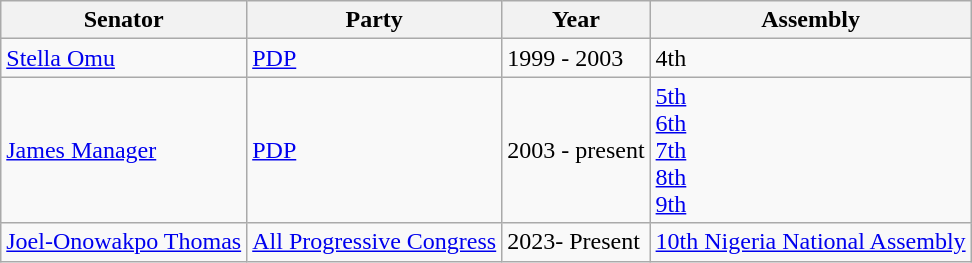<table class="wikitable">
<tr>
<th>Senator</th>
<th>Party</th>
<th>Year</th>
<th>Assembly</th>
</tr>
<tr>
<td><a href='#'>Stella Omu</a></td>
<td><a href='#'>PDP</a></td>
<td>1999 - 2003</td>
<td>4th</td>
</tr>
<tr>
<td><a href='#'>James Manager</a></td>
<td><a href='#'>PDP</a></td>
<td>2003 - present</td>
<td><a href='#'>5th</a><br><a href='#'>6th</a><br><a href='#'>7th</a><br><a href='#'>8th</a><br><a href='#'>9th</a></td>
</tr>
<tr>
<td><a href='#'>Joel-Onowakpo Thomas</a></td>
<td><a href='#'>All Progressive Congress </a></td>
<td>2023- Present</td>
<td><a href='#'>10th Nigeria National Assembly</a></td>
</tr>
</table>
